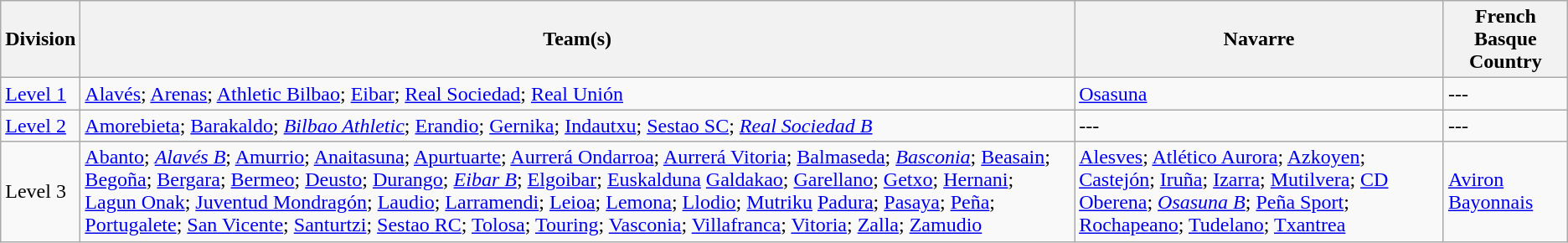<table class="wikitable">
<tr>
<th>Division</th>
<th>Team(s)</th>
<th>Navarre</th>
<th>French Basque Country</th>
</tr>
<tr>
<td><a href='#'>Level 1</a></td>
<td><a href='#'>Alavés</a>; <a href='#'>Arenas</a>; <a href='#'>Athletic Bilbao</a>; <a href='#'>Eibar</a>; <a href='#'>Real Sociedad</a>; <a href='#'>Real Unión</a></td>
<td><a href='#'>Osasuna</a></td>
<td>---</td>
</tr>
<tr>
<td><a href='#'>Level 2</a></td>
<td><a href='#'>Amorebieta</a>; <a href='#'>Barakaldo</a>; <em><a href='#'>Bilbao Athletic</a></em>; <a href='#'>Erandio</a>; <a href='#'>Gernika</a>; <a href='#'>Indautxu</a>; <a href='#'>Sestao SC</a>; <em><a href='#'>Real Sociedad B</a></em></td>
<td>---</td>
<td>---</td>
</tr>
<tr>
<td>Level 3</td>
<td><a href='#'>Abanto</a>; <em><a href='#'>Alavés B</a></em>; <a href='#'>Amurrio</a>; <a href='#'>Anaitasuna</a>; <a href='#'>Apurtuarte</a>; <a href='#'>Aurrerá Ondarroa</a>; <a href='#'>Aurrerá Vitoria</a>; <a href='#'>Balmaseda</a>; <em><a href='#'>Basconia</a></em>; <a href='#'>Beasain</a>; <a href='#'>Begoña</a>; <a href='#'>Bergara</a>; <a href='#'>Bermeo</a>; <a href='#'>Deusto</a>; <a href='#'>Durango</a>; <em><a href='#'>Eibar B</a></em>; <a href='#'>Elgoibar</a>; <a href='#'>Euskalduna</a> <a href='#'>Galdakao</a>; <a href='#'>Garellano</a>; <a href='#'>Getxo</a>; <a href='#'>Hernani</a>; <a href='#'>Lagun Onak</a>; <a href='#'>Juventud Mondragón</a>; <a href='#'>Laudio</a>; <a href='#'>Larramendi</a>; <a href='#'>Leioa</a>; <a href='#'>Lemona</a>; <a href='#'>Llodio</a>; <a href='#'>Mutriku</a> <a href='#'>Padura</a>; <a href='#'>Pasaya</a>; <a href='#'>Peña</a>; <a href='#'>Portugalete</a>; <a href='#'>San Vicente</a>; <a href='#'>Santurtzi</a>; <a href='#'>Sestao RC</a>; <a href='#'>Tolosa</a>; <a href='#'>Touring</a>; <a href='#'>Vasconia</a>; <a href='#'>Villafranca</a>; <a href='#'>Vitoria</a>; <a href='#'>Zalla</a>; <a href='#'>Zamudio</a></td>
<td><a href='#'>Alesves</a>; <a href='#'>Atlético Aurora</a>; <a href='#'>Azkoyen</a>; <a href='#'>Castejón</a>; <a href='#'>Iruña</a>; <a href='#'>Izarra</a>; <a href='#'>Mutilvera</a>; <a href='#'>CD Oberena</a>; <em><a href='#'>Osasuna B</a></em>; <a href='#'>Peña Sport</a>; <a href='#'>Rochapeano</a>; <a href='#'>Tudelano</a>; <a href='#'>Txantrea</a></td>
<td><a href='#'>Aviron Bayonnais</a></td>
</tr>
</table>
